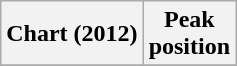<table class="wikitable sortable">
<tr>
<th>Chart (2012)</th>
<th>Peak<br>position</th>
</tr>
<tr>
</tr>
</table>
